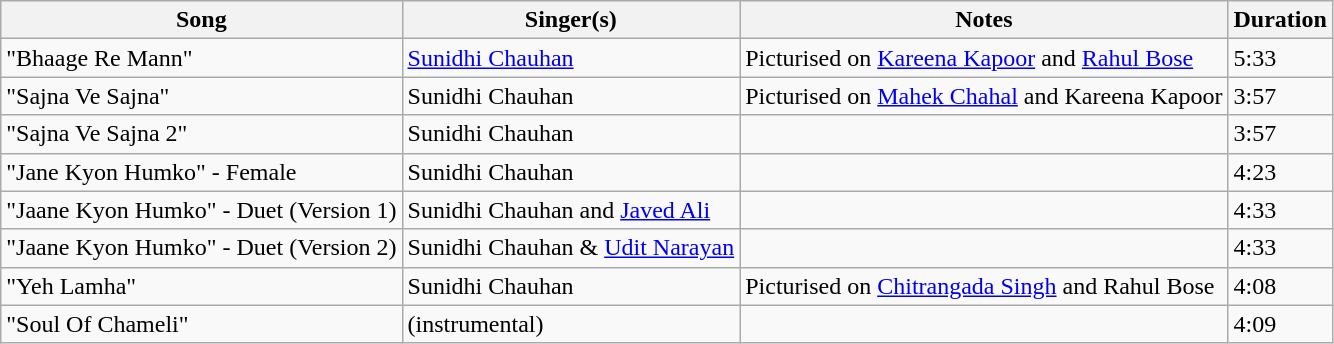<table class="wikitable">
<tr>
<th>Song</th>
<th>Singer(s)</th>
<th>Notes</th>
<th>Duration</th>
</tr>
<tr>
<td>"Bhaage Re Mann"</td>
<td><a href='#'>Sunidhi Chauhan</a></td>
<td>Picturised on <a href='#'>Kareena Kapoor</a> and <a href='#'>Rahul Bose</a></td>
<td>5:33</td>
</tr>
<tr>
<td>"Sajna Ve Sajna"</td>
<td>Sunidhi Chauhan</td>
<td>Picturised on <a href='#'>Mahek Chahal</a> and Kareena Kapoor</td>
<td>3:57</td>
</tr>
<tr>
<td>"Sajna Ve Sajna 2"</td>
<td>Sunidhi Chauhan</td>
<td></td>
<td>3:57</td>
</tr>
<tr>
<td>"Jane Kyon Humko" - Female</td>
<td>Sunidhi Chauhan</td>
<td></td>
<td>4:23</td>
</tr>
<tr>
<td>"Jaane Kyon Humko" - Duet (Version 1)</td>
<td>Sunidhi Chauhan and <a href='#'>Javed Ali</a></td>
<td></td>
<td>4:33</td>
</tr>
<tr>
<td>"Jaane Kyon Humko" - Duet (Version 2)</td>
<td>Sunidhi Chauhan & <a href='#'>Udit Narayan</a></td>
<td></td>
<td>4:33</td>
</tr>
<tr>
<td>"Yeh Lamha"</td>
<td>Sunidhi Chauhan</td>
<td>Picturised on <a href='#'>Chitrangada Singh</a> and Rahul Bose</td>
<td>4:08</td>
</tr>
<tr>
<td>"Soul Of Chameli"</td>
<td>(instrumental)</td>
<td></td>
<td>4:09</td>
</tr>
</table>
